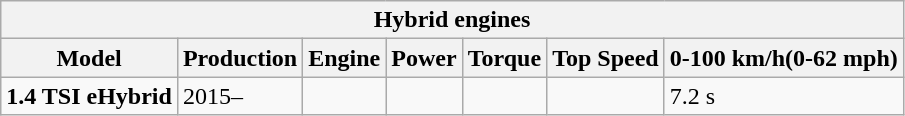<table class="wikitable sortable collapsible">
<tr>
<th colspan="7" style="text-align:center">Hybrid engines</th>
</tr>
<tr>
<th>Model</th>
<th>Production</th>
<th>Engine</th>
<th>Power</th>
<th>Torque</th>
<th>Top Speed</th>
<th>0-100 km/h(0-62 mph)</th>
</tr>
<tr>
<td><strong>1.4 TSI eHybrid</strong></td>
<td>2015–</td>
<td></td>
<td></td>
<td></td>
<td></td>
<td>7.2 s</td>
</tr>
</table>
